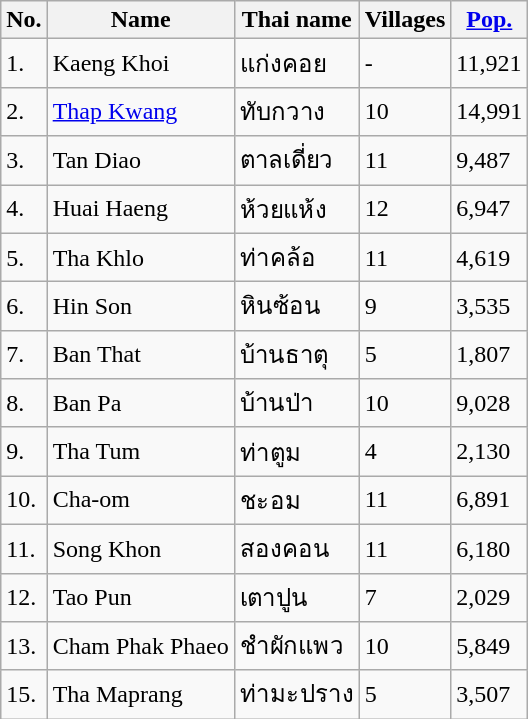<table class="wikitable sortable">
<tr>
<th>No.</th>
<th>Name</th>
<th>Thai name</th>
<th>Villages</th>
<th><a href='#'>Pop.</a></th>
</tr>
<tr>
<td>1.</td>
<td>Kaeng Khoi</td>
<td>แก่งคอย</td>
<td>-</td>
<td>11,921</td>
</tr>
<tr>
<td>2.</td>
<td><a href='#'>Thap Kwang</a></td>
<td>ทับกวาง</td>
<td>10</td>
<td>14,991</td>
</tr>
<tr>
<td>3.</td>
<td>Tan Diao</td>
<td>ตาลเดี่ยว</td>
<td>11</td>
<td>9,487</td>
</tr>
<tr>
<td>4.</td>
<td>Huai Haeng</td>
<td>ห้วยแห้ง</td>
<td>12</td>
<td>6,947</td>
</tr>
<tr>
<td>5.</td>
<td>Tha Khlo</td>
<td>ท่าคล้อ</td>
<td>11</td>
<td>4,619</td>
</tr>
<tr>
<td>6.</td>
<td>Hin Son</td>
<td>หินซ้อน</td>
<td>9</td>
<td>3,535</td>
</tr>
<tr>
<td>7.</td>
<td>Ban That</td>
<td>บ้านธาตุ</td>
<td>5</td>
<td>1,807</td>
</tr>
<tr>
<td>8.</td>
<td>Ban Pa</td>
<td>บ้านป่า</td>
<td>10</td>
<td>9,028</td>
</tr>
<tr>
<td>9.</td>
<td>Tha Tum</td>
<td>ท่าตูม</td>
<td>4</td>
<td>2,130</td>
</tr>
<tr>
<td>10.</td>
<td>Cha-om</td>
<td>ชะอม</td>
<td>11</td>
<td>6,891</td>
</tr>
<tr>
<td>11.</td>
<td>Song Khon</td>
<td>สองคอน</td>
<td>11</td>
<td>6,180</td>
</tr>
<tr>
<td>12.</td>
<td>Tao Pun</td>
<td>เตาปูน</td>
<td>7</td>
<td>2,029</td>
</tr>
<tr>
<td>13.</td>
<td>Cham Phak Phaeo</td>
<td>ชำผักแพว</td>
<td>10</td>
<td>5,849</td>
</tr>
<tr>
<td>15.</td>
<td>Tha Maprang</td>
<td>ท่ามะปราง</td>
<td>5</td>
<td>3,507</td>
</tr>
</table>
